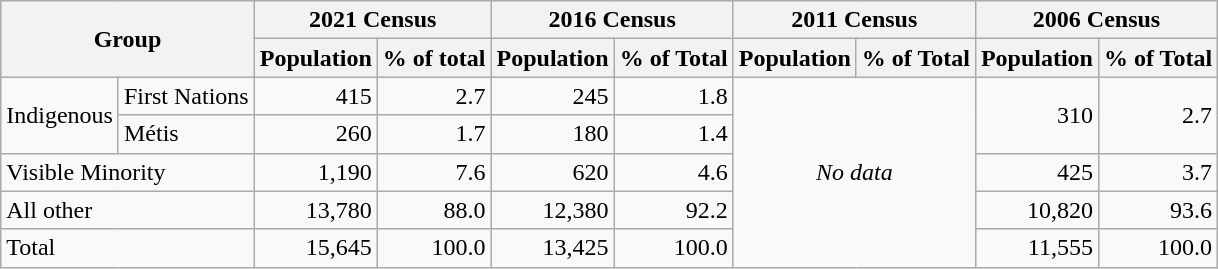<table class="wikitable" style="text-align:right">
<tr>
<th colspan=2 rowspan=2>Group</th>
<th colspan=2>2021 Census</th>
<th colspan=2>2016 Census</th>
<th colspan=2>2011 Census</th>
<th colspan=2>2006 Census</th>
</tr>
<tr>
<th>Population</th>
<th>% of total</th>
<th>Population</th>
<th>% of Total</th>
<th>Population</th>
<th>% of Total</th>
<th>Population</th>
<th>% of Total</th>
</tr>
<tr>
<td style="text-align:left" rowspan="2">Indigenous</td>
<td style="text-align:left">First Nations</td>
<td>415</td>
<td>2.7</td>
<td>245</td>
<td>1.8</td>
<td colspan="2" rowspan="5" style="text-align:center"><em>No data</em></td>
<td rowspan="2">310</td>
<td rowspan="2">2.7</td>
</tr>
<tr>
<td style="text-align:left">Métis</td>
<td>260</td>
<td>1.7</td>
<td>180</td>
<td>1.4</td>
</tr>
<tr>
<td style="text-align:left" colspan="2">Visible Minority</td>
<td>1,190</td>
<td>7.6</td>
<td>620</td>
<td>4.6</td>
<td>425</td>
<td>3.7</td>
</tr>
<tr>
<td style="text-align:left" colspan="2">All other</td>
<td>13,780</td>
<td>88.0</td>
<td>12,380</td>
<td>92.2</td>
<td>10,820</td>
<td>93.6</td>
</tr>
<tr>
<td style="text-align:left" colspan="2">Total</td>
<td>15,645</td>
<td>100.0</td>
<td>13,425</td>
<td>100.0</td>
<td>11,555</td>
<td>100.0</td>
</tr>
</table>
